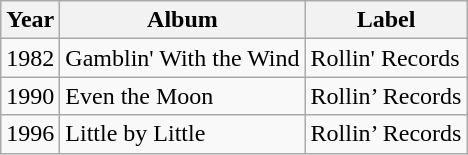<table class="wikitable">
<tr>
<th>Year</th>
<th>Album</th>
<th>Label</th>
</tr>
<tr>
<td>1982</td>
<td>Gamblin' With the Wind</td>
<td>Rollin' Records</td>
</tr>
<tr>
<td>1990</td>
<td>Even the Moon</td>
<td>Rollin’ Records</td>
</tr>
<tr>
<td>1996</td>
<td>Little by Little</td>
<td>Rollin’ Records</td>
</tr>
</table>
